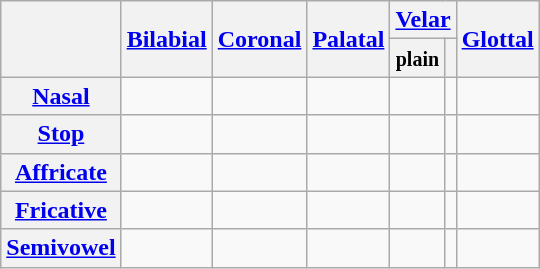<table class="wikitable" style="text-align: center">
<tr>
<th rowspan="2"></th>
<th rowspan="2"><a href='#'>Bilabial</a></th>
<th rowspan="2"><a href='#'>Coronal</a></th>
<th rowspan="2"><a href='#'>Palatal</a></th>
<th colspan="2"><a href='#'>Velar</a></th>
<th rowspan="2"><a href='#'>Glottal</a></th>
</tr>
<tr>
<th><small>plain</small></th>
<th><small><a href='#'></a></small></th>
</tr>
<tr>
<th><a href='#'>Nasal</a></th>
<td></td>
<td></td>
<td></td>
<td></td>
<td></td>
<td></td>
</tr>
<tr>
<th><a href='#'>Stop</a></th>
<td></td>
<td></td>
<td></td>
<td></td>
<td></td>
<td></td>
</tr>
<tr>
<th><a href='#'>Affricate</a></th>
<td></td>
<td></td>
<td></td>
<td></td>
<td></td>
<td></td>
</tr>
<tr>
<th><a href='#'>Fricative</a></th>
<td></td>
<td></td>
<td></td>
<td></td>
<td></td>
<td></td>
</tr>
<tr>
<th><a href='#'>Semivowel</a></th>
<td></td>
<td></td>
<td></td>
<td></td>
<td></td>
<td></td>
</tr>
</table>
